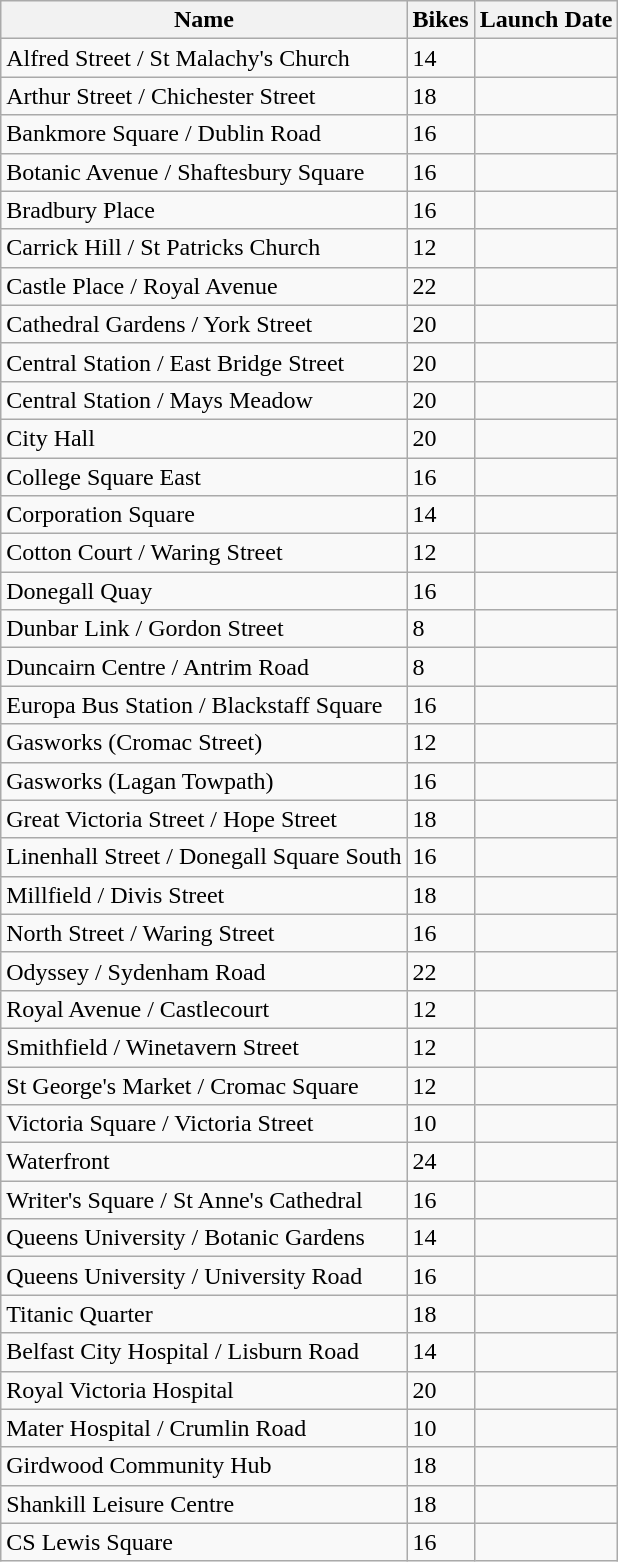<table class="wikitable sortable">
<tr>
<th>Name</th>
<th>Bikes</th>
<th>Launch Date</th>
</tr>
<tr>
<td>Alfred Street / St Malachy's Church</td>
<td>14</td>
<td></td>
</tr>
<tr>
<td>Arthur Street / Chichester Street</td>
<td>18</td>
<td></td>
</tr>
<tr>
<td>Bankmore Square / Dublin Road</td>
<td>16</td>
<td></td>
</tr>
<tr>
<td>Botanic Avenue / Shaftesbury Square</td>
<td>16</td>
<td></td>
</tr>
<tr>
<td>Bradbury Place</td>
<td>16</td>
<td></td>
</tr>
<tr>
<td>Carrick Hill / St Patricks Church</td>
<td>12</td>
<td></td>
</tr>
<tr>
<td>Castle Place / Royal Avenue</td>
<td>22</td>
<td></td>
</tr>
<tr>
<td>Cathedral Gardens / York Street</td>
<td>20</td>
<td></td>
</tr>
<tr>
<td>Central Station / East Bridge Street</td>
<td>20</td>
<td></td>
</tr>
<tr>
<td>Central Station / Mays Meadow</td>
<td>20</td>
<td></td>
</tr>
<tr>
<td>City Hall</td>
<td>20</td>
<td></td>
</tr>
<tr>
<td>College Square East</td>
<td>16</td>
<td></td>
</tr>
<tr>
<td>Corporation Square</td>
<td>14</td>
<td></td>
</tr>
<tr>
<td>Cotton Court / Waring Street</td>
<td>12</td>
<td></td>
</tr>
<tr>
<td>Donegall Quay</td>
<td>16</td>
<td></td>
</tr>
<tr>
<td>Dunbar Link / Gordon Street</td>
<td>8</td>
<td></td>
</tr>
<tr>
<td>Duncairn Centre / Antrim Road</td>
<td>8</td>
<td></td>
</tr>
<tr>
<td>Europa Bus Station / Blackstaff Square</td>
<td>16</td>
<td></td>
</tr>
<tr>
<td>Gasworks (Cromac Street)</td>
<td>12</td>
<td></td>
</tr>
<tr>
<td>Gasworks (Lagan Towpath)</td>
<td>16</td>
<td></td>
</tr>
<tr>
<td>Great Victoria Street / Hope Street</td>
<td>18</td>
<td></td>
</tr>
<tr>
<td>Linenhall Street / Donegall Square South</td>
<td>16</td>
<td></td>
</tr>
<tr>
<td>Millfield / Divis Street</td>
<td>18</td>
<td></td>
</tr>
<tr>
<td>North Street / Waring Street</td>
<td>16</td>
<td></td>
</tr>
<tr>
<td>Odyssey / Sydenham Road</td>
<td>22</td>
<td></td>
</tr>
<tr>
<td>Royal Avenue / Castlecourt</td>
<td>12</td>
<td></td>
</tr>
<tr>
<td>Smithfield / Winetavern Street</td>
<td>12</td>
<td></td>
</tr>
<tr>
<td>St George's Market / Cromac Square</td>
<td>12</td>
<td></td>
</tr>
<tr>
<td>Victoria Square / Victoria Street</td>
<td>10</td>
<td></td>
</tr>
<tr>
<td>Waterfront</td>
<td>24</td>
<td></td>
</tr>
<tr>
<td>Writer's Square / St Anne's Cathedral</td>
<td>16</td>
<td></td>
</tr>
<tr>
<td>Queens University / Botanic Gardens</td>
<td>14</td>
<td></td>
</tr>
<tr>
<td>Queens University / University Road</td>
<td>16</td>
<td></td>
</tr>
<tr>
<td>Titanic Quarter</td>
<td>18</td>
<td></td>
</tr>
<tr>
<td>Belfast City Hospital / Lisburn Road</td>
<td>14</td>
<td></td>
</tr>
<tr>
<td>Royal Victoria Hospital</td>
<td>20</td>
<td></td>
</tr>
<tr>
<td>Mater Hospital / Crumlin Road</td>
<td>10</td>
<td></td>
</tr>
<tr>
<td>Girdwood Community Hub</td>
<td>18</td>
<td></td>
</tr>
<tr>
<td>Shankill Leisure Centre</td>
<td>18</td>
<td></td>
</tr>
<tr>
<td>CS Lewis Square</td>
<td>16</td>
<td></td>
</tr>
</table>
